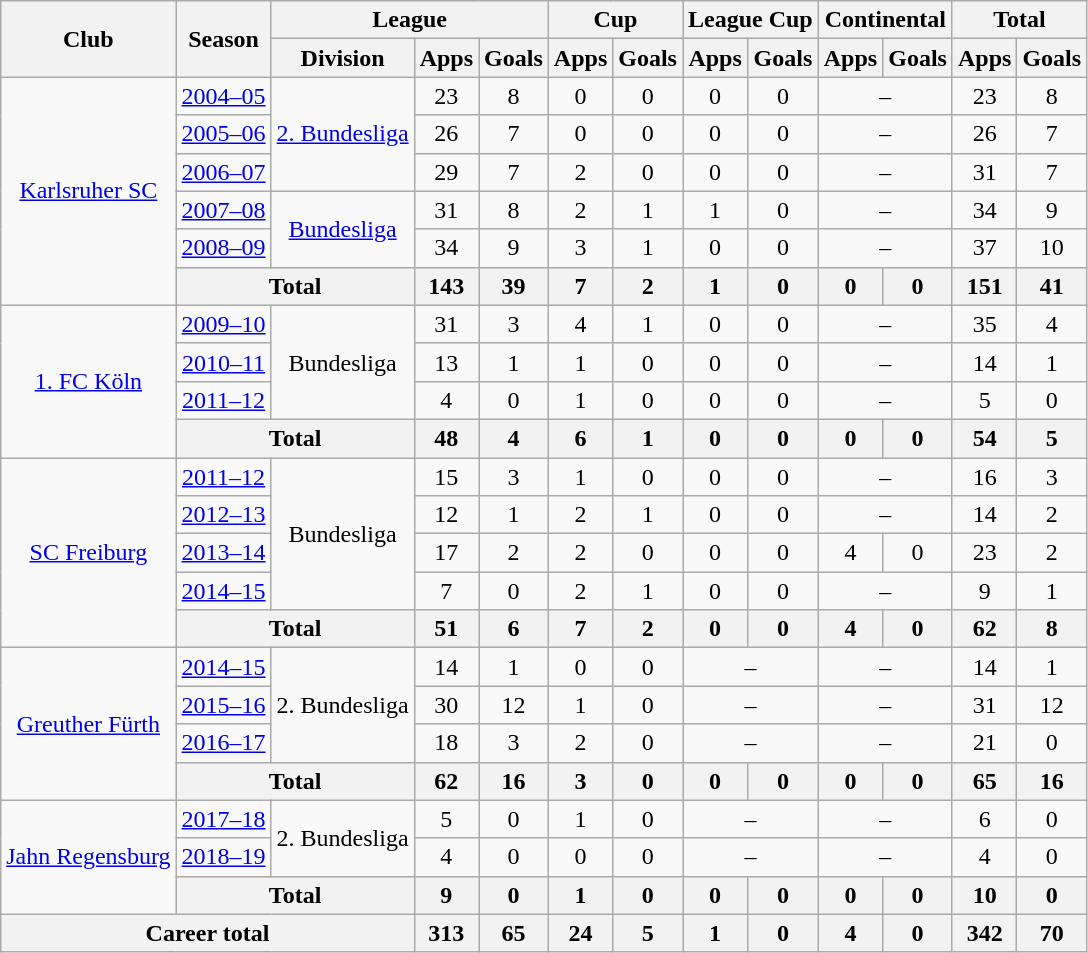<table class="wikitable" style="text-align:center">
<tr>
<th rowspan="2">Club</th>
<th rowspan="2">Season</th>
<th colspan="3">League</th>
<th colspan="2">Cup</th>
<th colspan="2">League Cup</th>
<th colspan="2">Continental</th>
<th colspan="2">Total</th>
</tr>
<tr>
<th>Division</th>
<th>Apps</th>
<th>Goals</th>
<th>Apps</th>
<th>Goals</th>
<th>Apps</th>
<th>Goals</th>
<th>Apps</th>
<th>Goals</th>
<th>Apps</th>
<th>Goals</th>
</tr>
<tr>
<td rowspan="6"><a href='#'>Karlsruher SC</a></td>
<td><a href='#'>2004–05</a></td>
<td rowspan="3"><a href='#'>2. Bundesliga</a></td>
<td>23</td>
<td>8</td>
<td>0</td>
<td>0</td>
<td>0</td>
<td>0</td>
<td colspan="2">–</td>
<td>23</td>
<td>8</td>
</tr>
<tr>
<td><a href='#'>2005–06</a></td>
<td>26</td>
<td>7</td>
<td>0</td>
<td>0</td>
<td>0</td>
<td>0</td>
<td colspan="2">–</td>
<td>26</td>
<td>7</td>
</tr>
<tr>
<td><a href='#'>2006–07</a></td>
<td>29</td>
<td>7</td>
<td>2</td>
<td>0</td>
<td>0</td>
<td>0</td>
<td colspan="2">–</td>
<td>31</td>
<td>7</td>
</tr>
<tr>
<td><a href='#'>2007–08</a></td>
<td rowspan="2"><a href='#'>Bundesliga</a></td>
<td>31</td>
<td>8</td>
<td>2</td>
<td>1</td>
<td>1</td>
<td>0</td>
<td colspan="2">–</td>
<td>34</td>
<td>9</td>
</tr>
<tr>
<td><a href='#'>2008–09</a></td>
<td>34</td>
<td>9</td>
<td>3</td>
<td>1</td>
<td>0</td>
<td>0</td>
<td colspan="2">–</td>
<td>37</td>
<td>10</td>
</tr>
<tr>
<th colspan="2">Total</th>
<th>143</th>
<th>39</th>
<th>7</th>
<th>2</th>
<th>1</th>
<th>0</th>
<th>0</th>
<th>0</th>
<th>151</th>
<th>41</th>
</tr>
<tr>
<td rowspan="4"><a href='#'>1. FC Köln</a></td>
<td><a href='#'>2009–10</a></td>
<td rowspan="3">Bundesliga</td>
<td>31</td>
<td>3</td>
<td>4</td>
<td>1</td>
<td>0</td>
<td>0</td>
<td colspan="2">–</td>
<td>35</td>
<td>4</td>
</tr>
<tr>
<td><a href='#'>2010–11</a></td>
<td>13</td>
<td>1</td>
<td>1</td>
<td>0</td>
<td>0</td>
<td>0</td>
<td colspan="2">–</td>
<td>14</td>
<td>1</td>
</tr>
<tr>
<td><a href='#'>2011–12</a></td>
<td>4</td>
<td>0</td>
<td>1</td>
<td>0</td>
<td>0</td>
<td>0</td>
<td colspan="2">–</td>
<td>5</td>
<td>0</td>
</tr>
<tr>
<th colspan="2">Total</th>
<th>48</th>
<th>4</th>
<th>6</th>
<th>1</th>
<th>0</th>
<th>0</th>
<th>0</th>
<th>0</th>
<th>54</th>
<th>5</th>
</tr>
<tr>
<td rowspan="5"><a href='#'>SC Freiburg</a></td>
<td><a href='#'>2011–12</a></td>
<td rowspan="4">Bundesliga</td>
<td>15</td>
<td>3</td>
<td>1</td>
<td>0</td>
<td>0</td>
<td>0</td>
<td colspan="2">–</td>
<td>16</td>
<td>3</td>
</tr>
<tr>
<td><a href='#'>2012–13</a></td>
<td>12</td>
<td>1</td>
<td>2</td>
<td>1</td>
<td>0</td>
<td>0</td>
<td colspan="2">–</td>
<td>14</td>
<td>2</td>
</tr>
<tr>
<td><a href='#'>2013–14</a></td>
<td>17</td>
<td>2</td>
<td>2</td>
<td>0</td>
<td>0</td>
<td>0</td>
<td>4</td>
<td>0</td>
<td>23</td>
<td>2</td>
</tr>
<tr>
<td><a href='#'>2014–15</a></td>
<td>7</td>
<td>0</td>
<td>2</td>
<td>1</td>
<td>0</td>
<td>0</td>
<td colspan="2">–</td>
<td>9</td>
<td>1</td>
</tr>
<tr>
<th colspan="2">Total</th>
<th>51</th>
<th>6</th>
<th>7</th>
<th>2</th>
<th>0</th>
<th>0</th>
<th>4</th>
<th>0</th>
<th>62</th>
<th>8</th>
</tr>
<tr>
<td rowspan="4"><a href='#'>Greuther Fürth</a></td>
<td><a href='#'>2014–15</a></td>
<td rowspan="3">2. Bundesliga</td>
<td>14</td>
<td>1</td>
<td>0</td>
<td>0</td>
<td colspan="2">–</td>
<td colspan="2">–</td>
<td>14</td>
<td>1</td>
</tr>
<tr>
<td><a href='#'>2015–16</a></td>
<td>30</td>
<td>12</td>
<td>1</td>
<td>0</td>
<td colspan="2">–</td>
<td colspan="2">–</td>
<td>31</td>
<td>12</td>
</tr>
<tr>
<td><a href='#'>2016–17</a></td>
<td>18</td>
<td>3</td>
<td>2</td>
<td>0</td>
<td colspan="2">–</td>
<td colspan="2">–</td>
<td>21</td>
<td>0</td>
</tr>
<tr>
<th colspan="2">Total</th>
<th>62</th>
<th>16</th>
<th>3</th>
<th>0</th>
<th>0</th>
<th>0</th>
<th>0</th>
<th>0</th>
<th>65</th>
<th>16</th>
</tr>
<tr>
<td rowspan="3"><a href='#'>Jahn Regensburg</a></td>
<td><a href='#'>2017–18</a></td>
<td rowspan="2">2. Bundesliga</td>
<td>5</td>
<td>0</td>
<td>1</td>
<td>0</td>
<td colspan="2">–</td>
<td colspan="2">–</td>
<td>6</td>
<td>0</td>
</tr>
<tr>
<td><a href='#'>2018–19</a></td>
<td>4</td>
<td>0</td>
<td>0</td>
<td>0</td>
<td colspan="2">–</td>
<td colspan="2">–</td>
<td>4</td>
<td>0</td>
</tr>
<tr>
<th colspan="2">Total</th>
<th>9</th>
<th>0</th>
<th>1</th>
<th>0</th>
<th>0</th>
<th>0</th>
<th>0</th>
<th>0</th>
<th>10</th>
<th>0</th>
</tr>
<tr>
<th colspan="3">Career total</th>
<th>313</th>
<th>65</th>
<th>24</th>
<th>5</th>
<th>1</th>
<th>0</th>
<th>4</th>
<th>0</th>
<th>342</th>
<th>70</th>
</tr>
</table>
